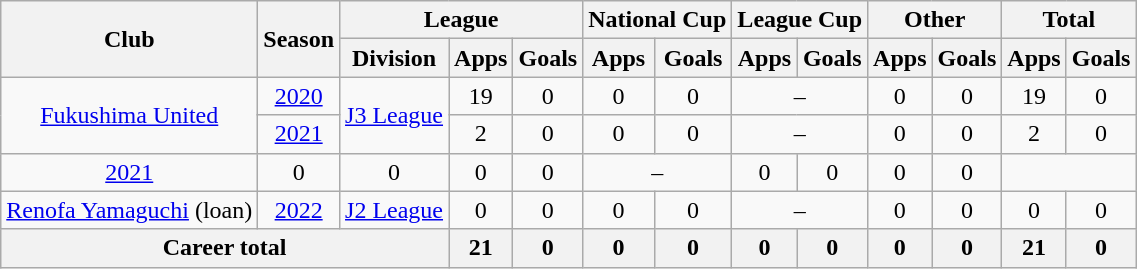<table class="wikitable" style="text-align: center">
<tr>
<th rowspan="2">Club</th>
<th rowspan="2">Season</th>
<th colspan="3">League</th>
<th colspan="2">National Cup</th>
<th colspan="2">League Cup</th>
<th colspan="2">Other</th>
<th colspan="2">Total</th>
</tr>
<tr>
<th>Division</th>
<th>Apps</th>
<th>Goals</th>
<th>Apps</th>
<th>Goals</th>
<th>Apps</th>
<th>Goals</th>
<th>Apps</th>
<th>Goals</th>
<th>Apps</th>
<th>Goals</th>
</tr>
<tr>
<td rowspan="2"><a href='#'>Fukushima United</a></td>
<td><a href='#'>2020</a></td>
<td rowspan="2"><a href='#'>J3 League</a></td>
<td>19</td>
<td>0</td>
<td>0</td>
<td>0</td>
<td colspan="2">–</td>
<td>0</td>
<td>0</td>
<td>19</td>
<td>0</td>
</tr>
<tr>
<td><a href='#'>2021</a></td>
<td>2</td>
<td>0</td>
<td>0</td>
<td>0</td>
<td colspan="2">–</td>
<td>0</td>
<td>0</td>
<td>2</td>
<td>0</td>
</tr>
<tr>
<td><a href='#'>2021</a></td>
<td>0</td>
<td>0</td>
<td>0</td>
<td>0</td>
<td colspan="2">–</td>
<td>0</td>
<td>0</td>
<td>0</td>
<td>0</td>
</tr>
<tr>
<td><a href='#'>Renofa Yamaguchi</a> (loan)</td>
<td><a href='#'>2022</a></td>
<td><a href='#'>J2 League</a></td>
<td>0</td>
<td>0</td>
<td>0</td>
<td>0</td>
<td colspan="2">–</td>
<td>0</td>
<td>0</td>
<td>0</td>
<td>0</td>
</tr>
<tr>
<th colspan=3>Career total</th>
<th>21</th>
<th>0</th>
<th>0</th>
<th>0</th>
<th>0</th>
<th>0</th>
<th>0</th>
<th>0</th>
<th>21</th>
<th>0</th>
</tr>
</table>
